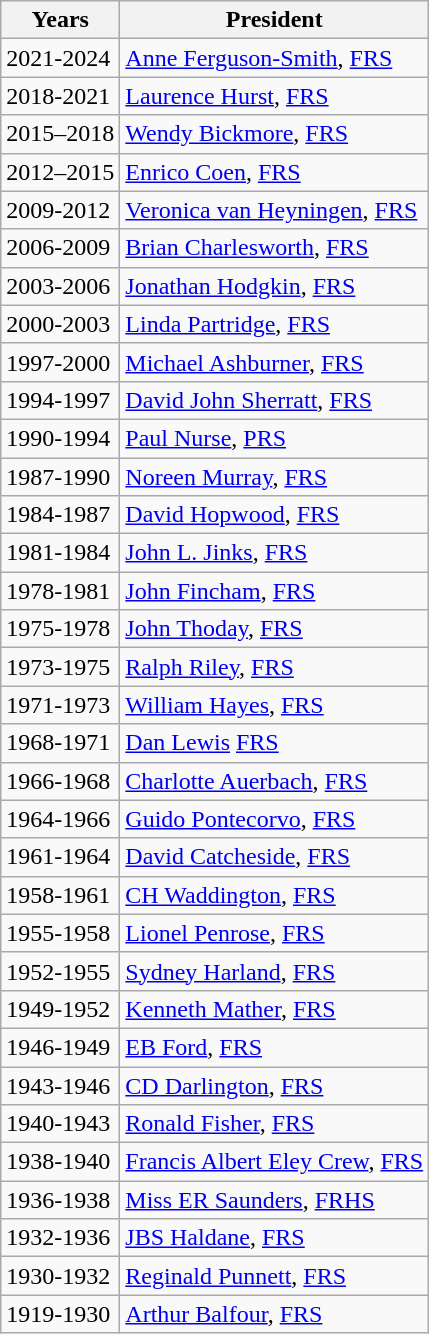<table class="wikitable sortable">
<tr>
<th>Years</th>
<th>President</th>
</tr>
<tr>
<td>2021-2024</td>
<td><a href='#'>Anne Ferguson-Smith</a>, <a href='#'>FRS</a></td>
</tr>
<tr>
<td>2018-2021</td>
<td><a href='#'>Laurence Hurst</a>, <a href='#'>FRS</a></td>
</tr>
<tr>
<td>2015–2018</td>
<td><a href='#'>Wendy Bickmore</a>, <a href='#'>FRS</a></td>
</tr>
<tr>
<td>2012–2015</td>
<td><a href='#'>Enrico Coen</a>, <a href='#'>FRS</a></td>
</tr>
<tr>
<td>2009-2012</td>
<td><a href='#'>Veronica van Heyningen</a>, <a href='#'>FRS</a></td>
</tr>
<tr>
<td>2006-2009</td>
<td><a href='#'>Brian Charlesworth</a>, <a href='#'>FRS</a></td>
</tr>
<tr>
<td>2003-2006</td>
<td><a href='#'>Jonathan Hodgkin</a>, <a href='#'>FRS</a></td>
</tr>
<tr>
<td>2000-2003</td>
<td><a href='#'>Linda Partridge</a>, <a href='#'>FRS</a></td>
</tr>
<tr>
<td>1997-2000</td>
<td><a href='#'>Michael Ashburner</a>, <a href='#'>FRS</a></td>
</tr>
<tr>
<td>1994-1997</td>
<td><a href='#'>David John Sherratt</a>, <a href='#'>FRS</a></td>
</tr>
<tr>
<td>1990-1994</td>
<td><a href='#'>Paul Nurse</a>, <a href='#'>PRS</a></td>
</tr>
<tr>
<td>1987-1990</td>
<td><a href='#'>Noreen Murray</a>, <a href='#'>FRS</a></td>
</tr>
<tr>
<td>1984-1987</td>
<td><a href='#'>David Hopwood</a>, <a href='#'>FRS</a></td>
</tr>
<tr>
<td>1981-1984</td>
<td><a href='#'>John L. Jinks</a>, <a href='#'>FRS</a></td>
</tr>
<tr>
<td>1978-1981</td>
<td><a href='#'>John Fincham</a>, <a href='#'>FRS</a></td>
</tr>
<tr>
<td>1975-1978</td>
<td><a href='#'>John Thoday</a>, <a href='#'>FRS</a></td>
</tr>
<tr>
<td>1973-1975</td>
<td><a href='#'>Ralph Riley</a>, <a href='#'>FRS</a></td>
</tr>
<tr>
<td>1971-1973</td>
<td><a href='#'>William Hayes</a>, <a href='#'>FRS</a></td>
</tr>
<tr>
<td>1968-1971</td>
<td><a href='#'>Dan Lewis</a> <a href='#'>FRS</a></td>
</tr>
<tr>
<td>1966-1968</td>
<td><a href='#'>Charlotte Auerbach</a>, <a href='#'>FRS</a></td>
</tr>
<tr>
<td>1964-1966</td>
<td><a href='#'>Guido Pontecorvo</a>, <a href='#'>FRS</a></td>
</tr>
<tr>
<td>1961-1964</td>
<td><a href='#'>David Catcheside</a>, <a href='#'>FRS</a></td>
</tr>
<tr>
<td>1958-1961</td>
<td><a href='#'>CH Waddington</a>, <a href='#'>FRS</a></td>
</tr>
<tr>
<td>1955-1958</td>
<td><a href='#'>Lionel Penrose</a>, <a href='#'>FRS</a></td>
</tr>
<tr>
<td>1952-1955</td>
<td><a href='#'>Sydney Harland</a>, <a href='#'>FRS</a></td>
</tr>
<tr>
<td>1949-1952</td>
<td><a href='#'>Kenneth Mather</a>, <a href='#'>FRS</a></td>
</tr>
<tr>
<td>1946-1949</td>
<td><a href='#'>EB Ford</a>, <a href='#'>FRS</a></td>
</tr>
<tr>
<td>1943-1946</td>
<td><a href='#'>CD Darlington</a>, <a href='#'>FRS</a></td>
</tr>
<tr>
<td>1940-1943</td>
<td><a href='#'>Ronald Fisher</a>, <a href='#'>FRS</a></td>
</tr>
<tr>
<td>1938-1940</td>
<td><a href='#'>Francis Albert Eley Crew</a>, <a href='#'>FRS</a></td>
</tr>
<tr>
<td>1936-1938</td>
<td><a href='#'>Miss ER Saunders</a>, <a href='#'>FRHS</a></td>
</tr>
<tr>
<td>1932-1936</td>
<td><a href='#'>JBS Haldane</a>, <a href='#'>FRS</a></td>
</tr>
<tr>
<td>1930-1932</td>
<td><a href='#'>Reginald Punnett</a>, <a href='#'>FRS</a></td>
</tr>
<tr>
<td>1919-1930</td>
<td><a href='#'>Arthur Balfour</a>, <a href='#'>FRS</a></td>
</tr>
</table>
